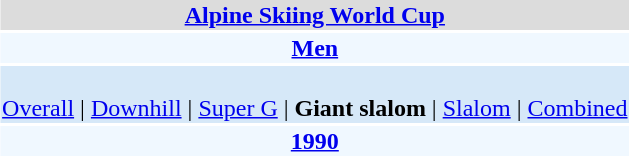<table align="right" class="toccolours" style="margin: 0 0 1em 1em;">
<tr>
<td colspan="2" align=center bgcolor=Gainsboro><strong><a href='#'>Alpine Skiing World Cup</a></strong></td>
</tr>
<tr>
<td colspan="2" align=center bgcolor=AliceBlue><strong><a href='#'>Men</a></strong></td>
</tr>
<tr>
<td colspan="2" align=center bgcolor=D6E8F8><br><a href='#'>Overall</a> | 
<a href='#'>Downhill</a> | 
<a href='#'>Super G</a> | 
<strong>Giant slalom</strong> | 
<a href='#'>Slalom</a> | 
<a href='#'>Combined</a></td>
</tr>
<tr>
<td colspan="2" align=center bgcolor=AliceBlue><strong><a href='#'>1990</a></strong></td>
</tr>
</table>
